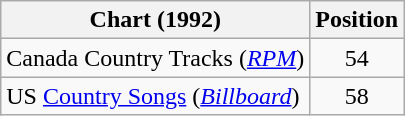<table class="wikitable sortable">
<tr>
<th scope="col">Chart (1992)</th>
<th scope="col">Position</th>
</tr>
<tr>
<td>Canada Country Tracks (<em><a href='#'>RPM</a></em>)</td>
<td align="center">54</td>
</tr>
<tr>
<td>US <a href='#'>Country Songs</a> (<em><a href='#'>Billboard</a></em>)</td>
<td align="center">58</td>
</tr>
</table>
